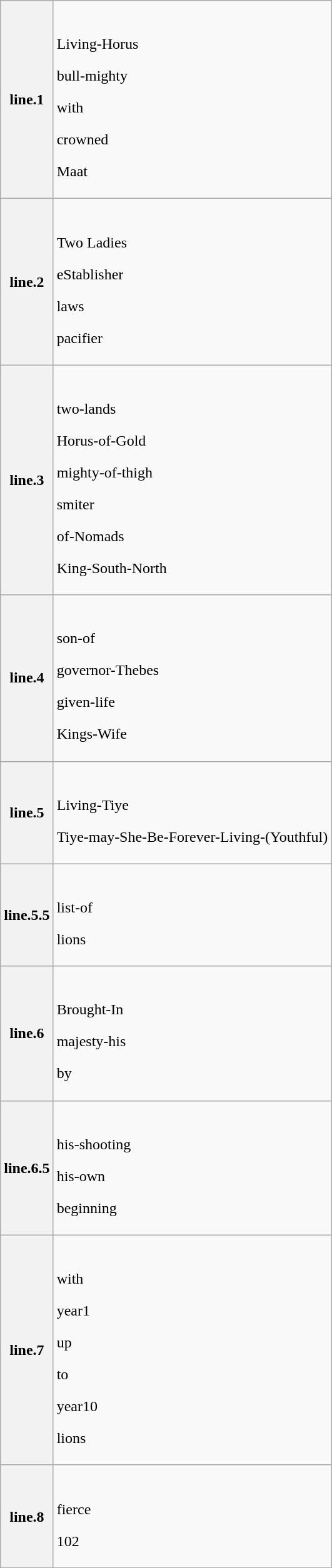<table class="wikitable">
<tr>
<th>line.1</th>
<td><div><br>    
<p>Living-Horus</p> <p>bull-mighty</p> <p>with</p> <p>crowned</p> <p>Maat</p>
</div></td>
</tr>
<tr>
<th>line.2</th>
<td><div><br>   
<p>Two Ladies</p> <p>eStablisher</p> <p>laws</p> <p>pacifier</p>
</div></td>
</tr>
<tr>
<th>line.3</th>
<td><div><br>     
<p>two-lands</p> <p>Horus-of-Gold</p> <p>mighty-of-thigh</p> <p>smiter</p> <p>of-Nomads</p> <p>King-South-North</p>
</div></td>
</tr>
<tr>
<th>line.4</th>
<td><div><br>    
<p>son-of</p> <p>governor-Thebes</p> <p>given-life</p> <p>Kings-Wife</p>
</div></td>
</tr>
<tr>
<th>line.5</th>
<td><div><br> 
<p>Living-Tiye</p> <p>Tiye-may-She-Be-Forever-Living-(Youthful)</p>
</div></td>
</tr>
<tr>
<th>line.5.5</th>
<td><div><br> 
<p>list-of</p> <p>lions</p>
</div></td>
</tr>
<tr>
<th>line.6</th>
<td><div><br>  
<p>Brought-In</p> <p>majesty-his</p> <p>by</p>
</div></td>
</tr>
<tr>
<th>line.6.5</th>
<td><div><br>  
<p>his-shooting</p> <p>his-own</p> <p>beginning</p>
</div></td>
</tr>
<tr>
<th>line.7</th>
<td><div><br>     
<p>with</p> <p>year1</p> <p>up</p> <p>to</p> <p>year10</p> <p>lions</p>
</div></td>
</tr>
<tr>
<th>line.8</th>
<td><div><br> 
<p>fierce</p> <p>102</p>
</div></td>
</tr>
</table>
